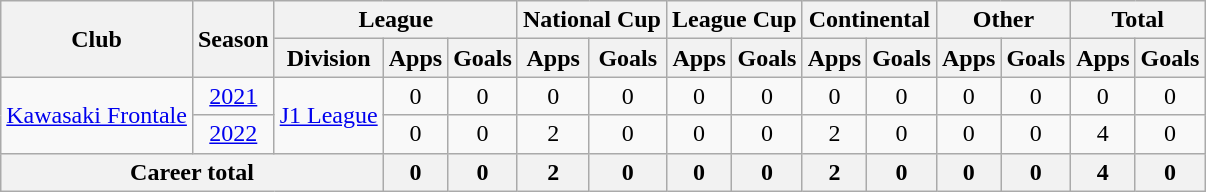<table class="wikitable" style="text-align: center">
<tr>
<th rowspan="2">Club</th>
<th rowspan="2">Season</th>
<th colspan="3">League</th>
<th colspan="2">National Cup</th>
<th colspan="2">League Cup</th>
<th colspan="2">Continental</th>
<th colspan="2">Other</th>
<th colspan="2">Total</th>
</tr>
<tr>
<th>Division</th>
<th>Apps</th>
<th>Goals</th>
<th>Apps</th>
<th>Goals</th>
<th>Apps</th>
<th>Goals</th>
<th>Apps</th>
<th>Goals</th>
<th>Apps</th>
<th>Goals</th>
<th>Apps</th>
<th>Goals</th>
</tr>
<tr>
<td rowspan="2"><a href='#'>Kawasaki Frontale</a></td>
<td><a href='#'>2021</a></td>
<td rowspan="2"><a href='#'>J1 League</a></td>
<td>0</td>
<td>0</td>
<td>0</td>
<td>0</td>
<td>0</td>
<td>0</td>
<td>0</td>
<td>0</td>
<td>0</td>
<td>0</td>
<td>0</td>
<td>0</td>
</tr>
<tr>
<td><a href='#'>2022</a></td>
<td>0</td>
<td>0</td>
<td>2</td>
<td>0</td>
<td>0</td>
<td>0</td>
<td>2</td>
<td>0</td>
<td>0</td>
<td>0</td>
<td>4</td>
<td>0</td>
</tr>
<tr>
<th colspan=3>Career total</th>
<th>0</th>
<th>0</th>
<th>2</th>
<th>0</th>
<th>0</th>
<th>0</th>
<th>2</th>
<th>0</th>
<th>0</th>
<th>0</th>
<th>4</th>
<th>0</th>
</tr>
</table>
